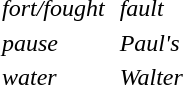<table style="margin-left: 1em;" cellspacing="3">
<tr>
<td> <em>fort/fought</em></td>
<td></td>
<td> <em>fault</em></td>
</tr>
<tr>
<td> <em>pause</em></td>
<td></td>
<td> <em>Paul's</em></td>
</tr>
<tr>
<td> <em>water</em></td>
<td></td>
<td> <em>Walter</em></td>
</tr>
</table>
